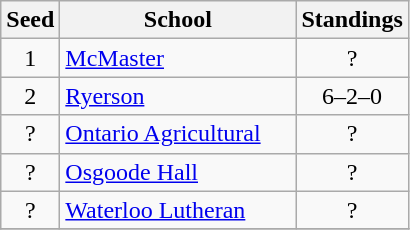<table class="wikitable">
<tr>
<th>Seed</th>
<th style="width:150px">School</th>
<th>Standings</th>
</tr>
<tr>
<td align=center>1</td>
<td><a href='#'>McMaster</a></td>
<td align=center>?</td>
</tr>
<tr>
<td align=center>2</td>
<td><a href='#'>Ryerson</a></td>
<td align=center>6–2–0</td>
</tr>
<tr>
<td align=center>?</td>
<td><a href='#'>Ontario Agricultural</a></td>
<td align=center>?</td>
</tr>
<tr>
<td align=center>?</td>
<td><a href='#'>Osgoode Hall</a></td>
<td align=center>?</td>
</tr>
<tr>
<td align=center>?</td>
<td><a href='#'>Waterloo Lutheran</a></td>
<td align=center>?</td>
</tr>
<tr>
</tr>
</table>
